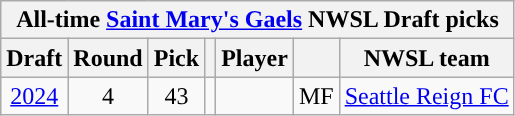<table class="wikitable sortable" style="text-align: center;">
<tr>
<th colspan="7" style="background:#">All-time <a href='#'><span>Saint Mary's Gaels</span></a> NWSL Draft picks</th>
</tr>
<tr>
<th scope="col">Draft</th>
<th scope="col">Round</th>
<th scope="col">Pick</th>
<th scope="col"></th>
<th scope="col">Player</th>
<th scope="col"></th>
<th scope="col">NWSL team</th>
</tr>
<tr>
<td><a href='#'>2024</a></td>
<td>4</td>
<td>43</td>
<td></td>
<td></td>
<td>MF</td>
<td><a href='#'>Seattle Reign FC</a></td>
</tr>
</table>
